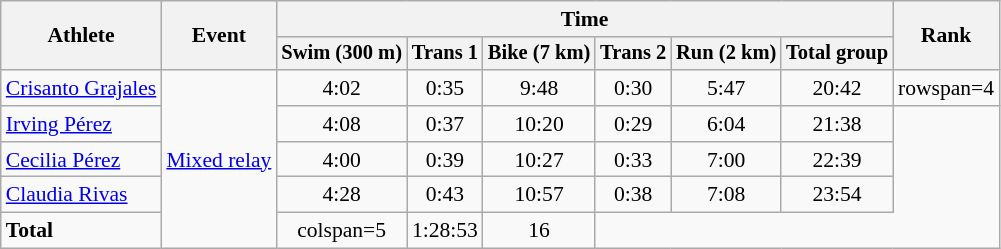<table class="wikitable" style="font-size:90%;text-align:center;">
<tr>
<th rowspan=2>Athlete</th>
<th rowspan=2>Event</th>
<th colspan=6>Time</th>
<th rowspan=2>Rank</th>
</tr>
<tr style="font-size:95%">
<th>Swim (300 m)</th>
<th>Trans 1</th>
<th>Bike (7 km)</th>
<th>Trans 2</th>
<th>Run (2 km)</th>
<th>Total group</th>
</tr>
<tr>
<td align=left><a href='#'>Crisanto Grajales</a></td>
<td align=left rowspan=5><a href='#'>Mixed relay</a></td>
<td>4:02</td>
<td>0:35</td>
<td>9:48</td>
<td>0:30</td>
<td>5:47</td>
<td>20:42</td>
<td>rowspan=4 </td>
</tr>
<tr>
<td align=left><a href='#'>Irving Pérez</a></td>
<td>4:08</td>
<td>0:37</td>
<td>10:20</td>
<td>0:29</td>
<td>6:04</td>
<td>21:38</td>
</tr>
<tr>
<td align=left><a href='#'>Cecilia Pérez</a></td>
<td>4:00</td>
<td>0:39</td>
<td>10:27</td>
<td>0:33</td>
<td>7:00</td>
<td>22:39</td>
</tr>
<tr>
<td align=left><a href='#'>Claudia Rivas</a></td>
<td>4:28</td>
<td>0:43</td>
<td>10:57</td>
<td>0:38</td>
<td>7:08</td>
<td>23:54</td>
</tr>
<tr align=center>
<td align=left><strong>Total</strong></td>
<td>colspan=5 </td>
<td>1:28:53</td>
<td>16</td>
</tr>
</table>
